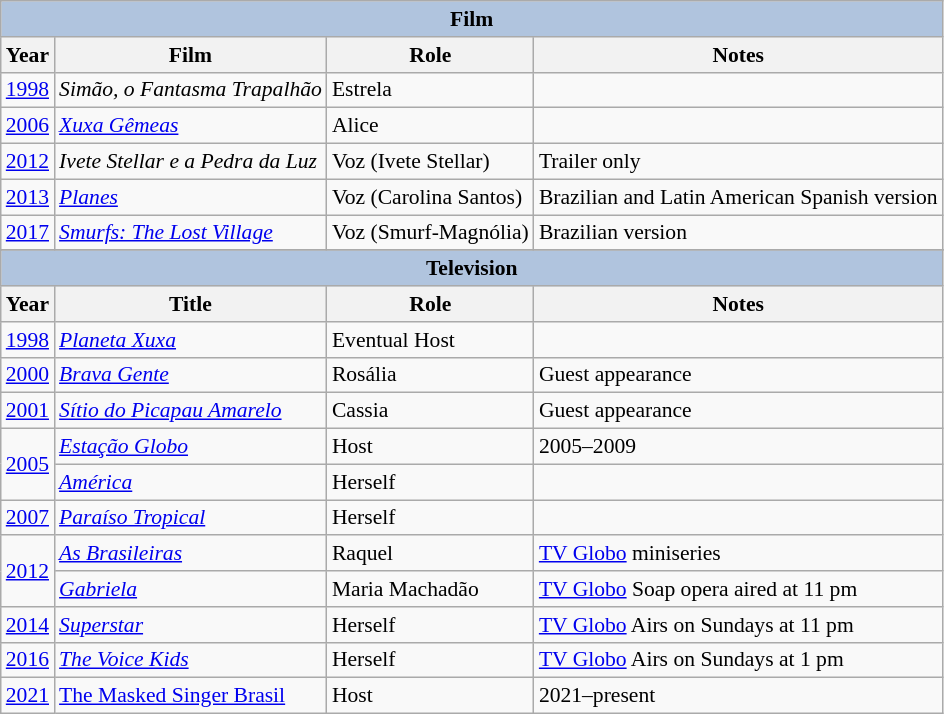<table class="wikitable" style="font-size: 90%;">
<tr>
<th colspan="4" style="background: LightSteelBlue;">Film</th>
</tr>
<tr>
<th>Year</th>
<th>Film</th>
<th>Role</th>
<th>Notes</th>
</tr>
<tr>
<td><a href='#'>1998</a></td>
<td><em>Simão, o Fantasma Trapalhão</em></td>
<td>Estrela</td>
<td></td>
</tr>
<tr>
<td><a href='#'>2006</a></td>
<td><em><a href='#'>Xuxa Gêmeas</a></em></td>
<td>Alice</td>
<td></td>
</tr>
<tr>
<td><a href='#'>2012</a></td>
<td><em>Ivete Stellar e a Pedra da Luz</em></td>
<td>Voz (Ivete Stellar)</td>
<td>Trailer only</td>
</tr>
<tr>
<td><a href='#'>2013</a></td>
<td><em><a href='#'>Planes</a></em></td>
<td>Voz (Carolina Santos)</td>
<td>Brazilian and Latin American Spanish version</td>
</tr>
<tr>
<td><a href='#'>2017</a></td>
<td><em><a href='#'>Smurfs: The Lost Village</a></em></td>
<td>Voz (Smurf-Magnólia)</td>
<td>Brazilian version</td>
</tr>
<tr>
</tr>
<tr>
<th colspan="4" style="background: LightSteelBlue;">Television</th>
</tr>
<tr>
<th>Year</th>
<th>Title</th>
<th>Role</th>
<th>Notes</th>
</tr>
<tr>
<td><a href='#'>1998</a></td>
<td><em><a href='#'>Planeta Xuxa</a></em></td>
<td>Eventual Host</td>
<td></td>
</tr>
<tr>
<td><a href='#'>2000</a></td>
<td><em><a href='#'>Brava Gente</a></em></td>
<td>Rosália</td>
<td>Guest appearance</td>
</tr>
<tr>
<td><a href='#'>2001</a></td>
<td><em><a href='#'>Sítio do Picapau Amarelo</a></em></td>
<td>Cassia</td>
<td>Guest appearance</td>
</tr>
<tr>
<td rowspan="2"><a href='#'>2005</a></td>
<td><em><a href='#'>Estação Globo</a></em></td>
<td>Host</td>
<td>2005–2009</td>
</tr>
<tr>
<td><em><a href='#'>América</a></em></td>
<td>Herself</td>
<td></td>
</tr>
<tr>
<td><a href='#'>2007</a></td>
<td><em><a href='#'>Paraíso Tropical</a></em></td>
<td>Herself</td>
<td></td>
</tr>
<tr>
<td rowspan="2"><a href='#'>2012</a></td>
<td><em><a href='#'>As Brasileiras</a></em></td>
<td>Raquel</td>
<td><a href='#'>TV Globo</a> miniseries</td>
</tr>
<tr>
<td><em><a href='#'>Gabriela</a></em></td>
<td>Maria Machadão</td>
<td><a href='#'>TV Globo</a> Soap opera aired at 11 pm</td>
</tr>
<tr>
<td><a href='#'>2014</a></td>
<td><em><a href='#'>Superstar</a></em></td>
<td>Herself</td>
<td><a href='#'>TV Globo</a> Airs on Sundays at 11 pm</td>
</tr>
<tr>
<td><a href='#'>2016</a></td>
<td><em><a href='#'>The Voice Kids</a></em></td>
<td>Herself</td>
<td><a href='#'>TV Globo</a> Airs on Sundays at 1 pm</td>
</tr>
<tr>
<td><a href='#'>2021</a></td>
<td><a href='#'>The Masked Singer Brasil</a></td>
<td>Host</td>
<td>2021–present</td>
</tr>
</table>
